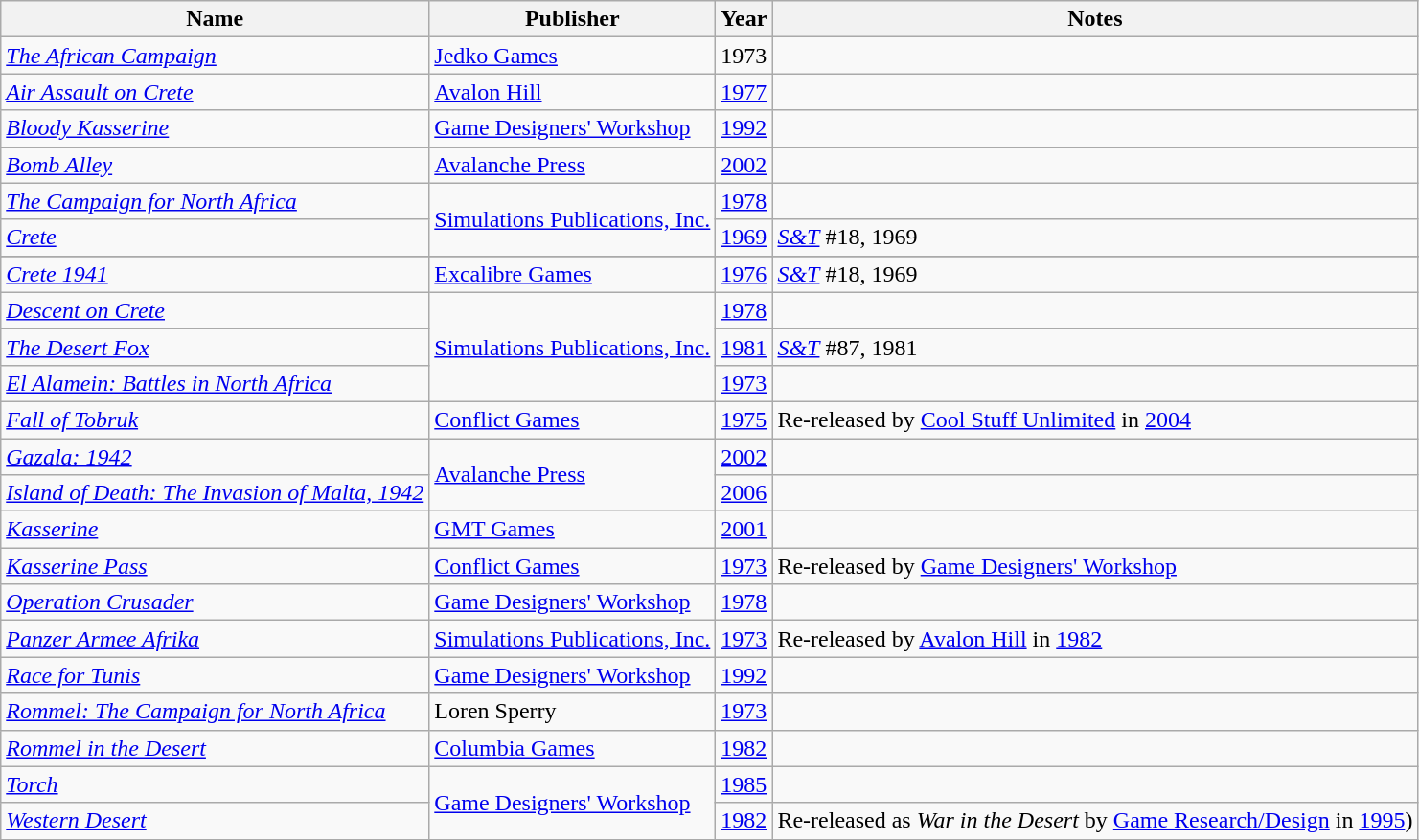<table class="wikitable">
<tr>
<th>Name</th>
<th>Publisher</th>
<th>Year</th>
<th>Notes</th>
</tr>
<tr>
<td><em><a href='#'>The African Campaign</a></em></td>
<td><a href='#'>Jedko Games</a></td>
<td>1973</td>
<td></td>
</tr>
<tr>
<td><em><a href='#'>Air Assault on Crete</a></em></td>
<td><a href='#'>Avalon Hill</a></td>
<td><a href='#'>1977</a></td>
<td></td>
</tr>
<tr>
<td><em><a href='#'>Bloody Kasserine</a></em></td>
<td><a href='#'>Game Designers' Workshop</a></td>
<td><a href='#'>1992</a></td>
<td></td>
</tr>
<tr>
<td><em><a href='#'>Bomb Alley</a></em></td>
<td><a href='#'>Avalanche Press</a></td>
<td><a href='#'>2002</a></td>
<td></td>
</tr>
<tr>
<td><em><a href='#'>The Campaign for North Africa</a></em></td>
<td rowspan="2"><a href='#'>Simulations Publications, Inc.</a></td>
<td><a href='#'>1978</a></td>
<td></td>
</tr>
<tr>
<td><em><a href='#'>Crete</a></em></td>
<td><a href='#'>1969</a></td>
<td><em><a href='#'>S&T</a></em> #18, 1969</td>
</tr>
<tr>
</tr>
<tr>
<td><em><a href='#'>Crete 1941</a></em></td>
<td><a href='#'>Excalibre Games</a></td>
<td><a href='#'>1976</a></td>
<td><em><a href='#'>S&T</a></em> #18, 1969</td>
</tr>
<tr>
<td><em><a href='#'>Descent on Crete</a></em></td>
<td rowspan="3"><a href='#'>Simulations Publications, Inc.</a></td>
<td><a href='#'>1978</a></td>
<td></td>
</tr>
<tr>
<td><em><a href='#'>The Desert Fox</a></em></td>
<td><a href='#'>1981</a></td>
<td><em><a href='#'>S&T</a></em> #87, 1981</td>
</tr>
<tr>
<td><em><a href='#'>El Alamein: Battles in North Africa</a></em></td>
<td><a href='#'>1973</a></td>
<td></td>
</tr>
<tr>
<td><em><a href='#'>Fall of Tobruk</a></em></td>
<td><a href='#'>Conflict Games</a></td>
<td><a href='#'>1975</a></td>
<td>Re-released by <a href='#'>Cool Stuff Unlimited</a> in <a href='#'>2004</a></td>
</tr>
<tr>
<td><em><a href='#'>Gazala: 1942</a></em></td>
<td rowspan="2"><a href='#'>Avalanche Press</a></td>
<td><a href='#'>2002</a></td>
<td></td>
</tr>
<tr>
<td><em><a href='#'>Island of Death: The Invasion of Malta, 1942</a></em></td>
<td><a href='#'>2006</a></td>
<td></td>
</tr>
<tr>
<td><em><a href='#'>Kasserine</a></em></td>
<td><a href='#'>GMT Games</a></td>
<td><a href='#'>2001</a></td>
</tr>
<tr>
<td><em><a href='#'>Kasserine Pass</a></em></td>
<td><a href='#'>Conflict Games</a></td>
<td><a href='#'>1973</a></td>
<td>Re-released by <a href='#'>Game Designers' Workshop</a></td>
</tr>
<tr>
<td><em><a href='#'>Operation Crusader</a></em></td>
<td><a href='#'>Game Designers' Workshop</a></td>
<td><a href='#'>1978</a></td>
<td></td>
</tr>
<tr>
<td><em><a href='#'>Panzer Armee Afrika</a></em></td>
<td><a href='#'>Simulations Publications, Inc.</a></td>
<td><a href='#'>1973</a></td>
<td>Re-released by <a href='#'>Avalon Hill</a> in <a href='#'>1982</a></td>
</tr>
<tr>
<td><em><a href='#'>Race for Tunis</a></em></td>
<td><a href='#'>Game Designers' Workshop</a></td>
<td><a href='#'>1992</a></td>
<td></td>
</tr>
<tr>
<td><em><a href='#'>Rommel: The Campaign for North Africa</a></em></td>
<td>Loren Sperry</td>
<td><a href='#'>1973</a></td>
<td></td>
</tr>
<tr>
<td><em><a href='#'>Rommel in the Desert</a></em></td>
<td><a href='#'>Columbia Games</a></td>
<td><a href='#'>1982</a></td>
<td></td>
</tr>
<tr>
<td><em><a href='#'>Torch</a></em></td>
<td rowspan="2"><a href='#'>Game Designers' Workshop</a></td>
<td><a href='#'>1985</a></td>
</tr>
<tr>
<td><em><a href='#'>Western Desert</a></em></td>
<td><a href='#'>1982</a></td>
<td>Re-released as <em>War in the Desert</em> by <a href='#'>Game Research/Design</a> in <a href='#'>1995</a>)</td>
</tr>
</table>
